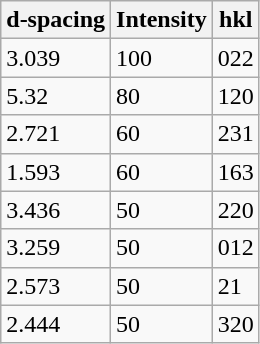<table class="wikitable">
<tr>
<th>d-spacing</th>
<th>Intensity</th>
<th>hkl</th>
</tr>
<tr>
<td>3.039</td>
<td>100</td>
<td>022</td>
</tr>
<tr>
<td>5.32</td>
<td>80</td>
<td>120</td>
</tr>
<tr>
<td>2.721</td>
<td>60</td>
<td>231</td>
</tr>
<tr>
<td>1.593</td>
<td>60</td>
<td>163</td>
</tr>
<tr>
<td>3.436</td>
<td>50</td>
<td>220</td>
</tr>
<tr>
<td>3.259</td>
<td>50</td>
<td>012</td>
</tr>
<tr>
<td>2.573</td>
<td>50</td>
<td>21</td>
</tr>
<tr>
<td>2.444</td>
<td>50</td>
<td>320</td>
</tr>
</table>
